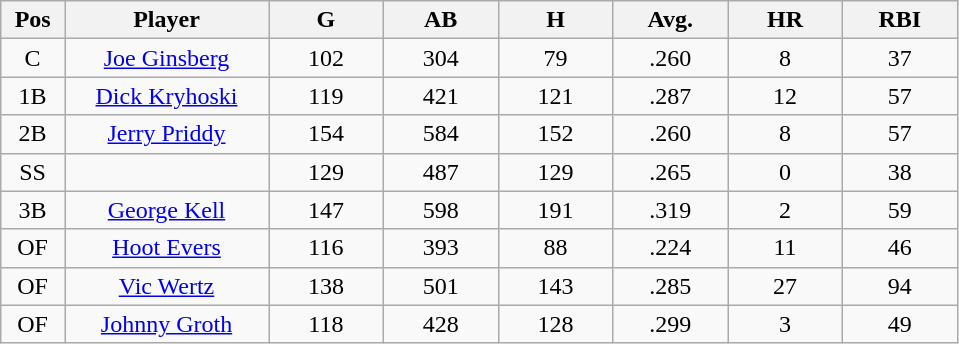<table class="wikitable sortable">
<tr>
<th bgcolor="#DDDDFF" width="5%">Pos</th>
<th bgcolor="#DDDDFF" width="16%">Player</th>
<th bgcolor="#DDDDFF" width="9%">G</th>
<th bgcolor="#DDDDFF" width="9%">AB</th>
<th bgcolor="#DDDDFF" width="9%">H</th>
<th bgcolor="#DDDDFF" width="9%">Avg.</th>
<th bgcolor="#DDDDFF" width="9%">HR</th>
<th bgcolor="#DDDDFF" width="9%">RBI</th>
</tr>
<tr align="center">
<td>C</td>
<td><a href='#'>Joe Ginsberg</a></td>
<td>102</td>
<td>304</td>
<td>79</td>
<td>.260</td>
<td>8</td>
<td>37</td>
</tr>
<tr align="center">
<td>1B</td>
<td><a href='#'>Dick Kryhoski</a></td>
<td>119</td>
<td>421</td>
<td>121</td>
<td>.287</td>
<td>12</td>
<td>57</td>
</tr>
<tr align="center">
<td>2B</td>
<td><a href='#'>Jerry Priddy</a></td>
<td>154</td>
<td>584</td>
<td>152</td>
<td>.260</td>
<td>8</td>
<td>57</td>
</tr>
<tr align="center">
<td>SS</td>
<td></td>
<td>129</td>
<td>487</td>
<td>129</td>
<td>.265</td>
<td>0</td>
<td>38</td>
</tr>
<tr align="center">
<td>3B</td>
<td><a href='#'>George Kell</a></td>
<td>147</td>
<td>598</td>
<td>191</td>
<td>.319</td>
<td>2</td>
<td>59</td>
</tr>
<tr align="center">
<td>OF</td>
<td><a href='#'>Hoot Evers</a></td>
<td>116</td>
<td>393</td>
<td>88</td>
<td>.224</td>
<td>11</td>
<td>46</td>
</tr>
<tr align="center">
<td>OF</td>
<td><a href='#'>Vic Wertz</a></td>
<td>138</td>
<td>501</td>
<td>143</td>
<td>.285</td>
<td>27</td>
<td>94</td>
</tr>
<tr align="center">
<td>OF</td>
<td><a href='#'>Johnny Groth</a></td>
<td>118</td>
<td>428</td>
<td>128</td>
<td>.299</td>
<td>3</td>
<td>49</td>
</tr>
</table>
